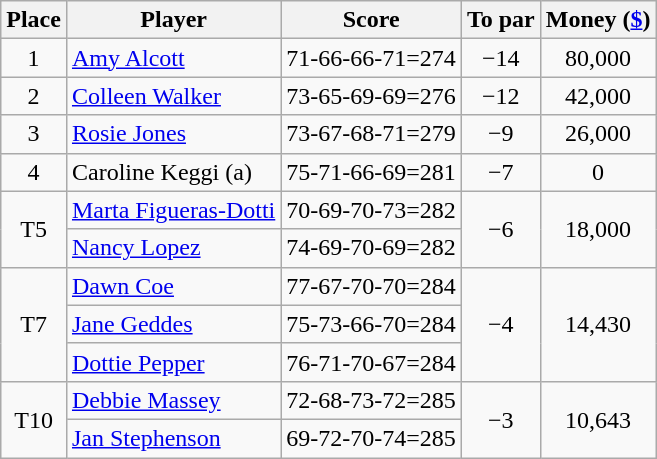<table class="wikitable">
<tr>
<th>Place</th>
<th>Player</th>
<th>Score</th>
<th>To par</th>
<th>Money (<a href='#'>$</a>)</th>
</tr>
<tr>
<td align=center>1</td>
<td> <a href='#'>Amy Alcott</a></td>
<td>71-66-66-71=274</td>
<td align=center>−14</td>
<td align=center>80,000</td>
</tr>
<tr>
<td align=center>2</td>
<td> <a href='#'>Colleen Walker</a></td>
<td>73-65-69-69=276</td>
<td align=center>−12</td>
<td align=center>42,000</td>
</tr>
<tr>
<td align=center>3</td>
<td> <a href='#'>Rosie Jones</a></td>
<td>73-67-68-71=279</td>
<td align=center>−9</td>
<td align=center>26,000</td>
</tr>
<tr>
<td align=center>4</td>
<td> Caroline Keggi (a)</td>
<td>75-71-66-69=281</td>
<td align=center>−7</td>
<td align=center>0</td>
</tr>
<tr>
<td align=center rowspan=2>T5</td>
<td> <a href='#'>Marta Figueras-Dotti</a></td>
<td>70-69-70-73=282</td>
<td align=center rowspan=2>−6</td>
<td align=center rowspan=2>18,000</td>
</tr>
<tr>
<td> <a href='#'>Nancy Lopez</a></td>
<td>74-69-70-69=282</td>
</tr>
<tr>
<td align=center rowspan=3>T7</td>
<td> <a href='#'>Dawn Coe</a></td>
<td>77-67-70-70=284</td>
<td align=center rowspan=3>−4</td>
<td align=center rowspan=3>14,430</td>
</tr>
<tr>
<td> <a href='#'>Jane Geddes</a></td>
<td>75-73-66-70=284</td>
</tr>
<tr>
<td> <a href='#'>Dottie Pepper</a></td>
<td>76-71-70-67=284</td>
</tr>
<tr>
<td align=center rowspan=2>T10</td>
<td> <a href='#'>Debbie Massey</a></td>
<td>72-68-73-72=285</td>
<td align=center rowspan=2>−3</td>
<td align=center rowspan=2>10,643</td>
</tr>
<tr>
<td> <a href='#'>Jan Stephenson</a></td>
<td>69-72-70-74=285</td>
</tr>
</table>
